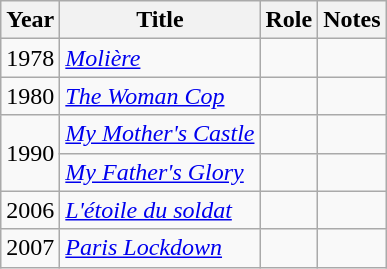<table class="wikitable sortable">
<tr>
<th>Year</th>
<th>Title</th>
<th>Role</th>
<th class="unsortable">Notes</th>
</tr>
<tr>
<td>1978</td>
<td><em><a href='#'>Molière</a></em></td>
<td></td>
<td></td>
</tr>
<tr>
<td>1980</td>
<td><em><a href='#'>The Woman Cop</a></em></td>
<td></td>
<td></td>
</tr>
<tr>
<td rowspan=2>1990</td>
<td><em><a href='#'>My Mother's Castle</a></em></td>
<td></td>
<td></td>
</tr>
<tr>
<td><em><a href='#'>My Father's Glory</a></em></td>
<td></td>
<td></td>
</tr>
<tr>
<td>2006</td>
<td><em><a href='#'>L'étoile du soldat</a></em></td>
<td></td>
<td></td>
</tr>
<tr>
<td>2007</td>
<td><em><a href='#'>Paris Lockdown</a></em></td>
<td></td>
<td></td>
</tr>
</table>
